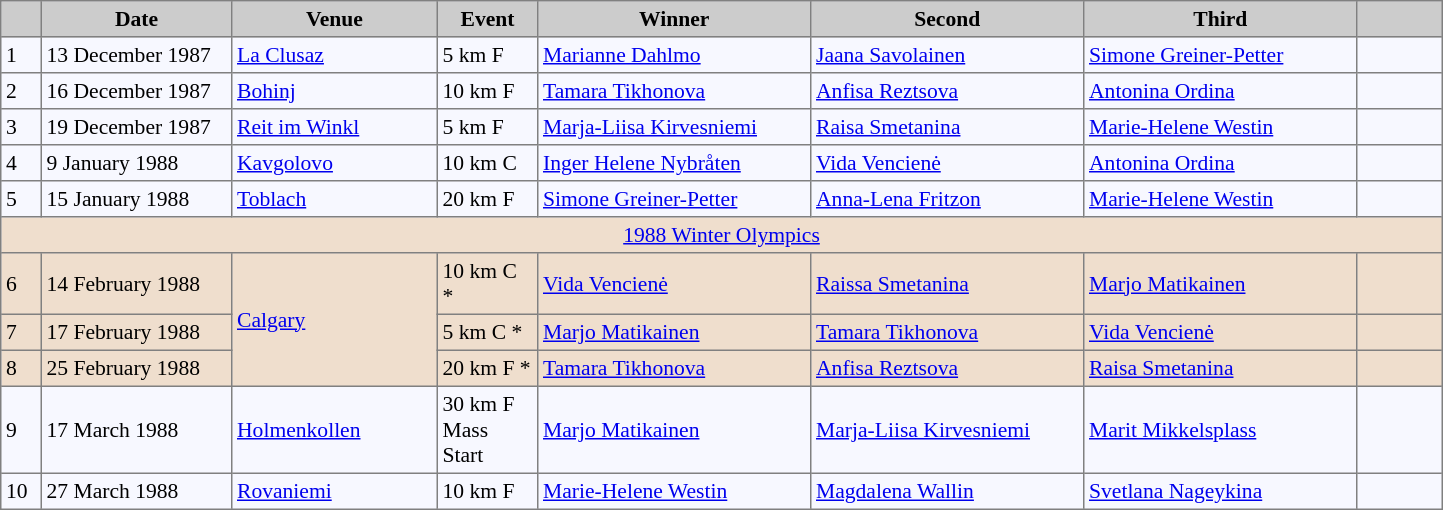<table bgcolor="#f7f8ff" cellpadding="3" cellspacing="0" border="1" style="font-size: 90%; border: gray solid 1px; border-collapse: collapse;">
<tr bgcolor="#CCCCCC">
<td align="center" width="20"><strong></strong></td>
<td align="center" width="120"><strong>Date</strong></td>
<td align="center" width="130"><strong>Venue</strong></td>
<td align="center" width="60"><strong>Event</strong></td>
<td align="center" width="175"><strong>Winner</strong></td>
<td align="center" width="175"><strong>Second</strong></td>
<td align="center" width="175"><strong>Third</strong></td>
<td align="center" width="50"><strong></strong></td>
</tr>
<tr align="left">
<td>1</td>
<td>13 December 1987</td>
<td> <a href='#'>La Clusaz</a></td>
<td>5 km F</td>
<td> <a href='#'>Marianne Dahlmo</a></td>
<td> <a href='#'>Jaana Savolainen</a></td>
<td> <a href='#'>Simone Greiner-Petter</a></td>
<td></td>
</tr>
<tr align="left">
<td>2</td>
<td>16 December 1987</td>
<td> <a href='#'>Bohinj</a></td>
<td>10 km F</td>
<td> <a href='#'>Tamara Tikhonova</a></td>
<td> <a href='#'>Anfisa Reztsova</a></td>
<td> <a href='#'>Antonina Ordina</a></td>
<td></td>
</tr>
<tr align="left">
<td>3</td>
<td>19 December 1987</td>
<td> <a href='#'>Reit im Winkl</a></td>
<td>5 km F</td>
<td> <a href='#'>Marja-Liisa Kirvesniemi</a></td>
<td> <a href='#'>Raisa Smetanina</a></td>
<td> <a href='#'>Marie-Helene Westin</a></td>
<td></td>
</tr>
<tr align="left">
<td>4</td>
<td>9 January 1988</td>
<td> <a href='#'>Kavgolovo</a></td>
<td>10 km C</td>
<td> <a href='#'>Inger Helene Nybråten</a></td>
<td> <a href='#'>Vida Vencienė</a></td>
<td> <a href='#'>Antonina Ordina</a></td>
<td></td>
</tr>
<tr align="left">
<td>5</td>
<td>15 January 1988</td>
<td> <a href='#'>Toblach</a></td>
<td>20 km F</td>
<td> <a href='#'>Simone Greiner-Petter</a></td>
<td> <a href='#'>Anna-Lena Fritzon</a></td>
<td> <a href='#'>Marie-Helene Westin</a></td>
<td></td>
</tr>
<tr bgcolor=#EFDECD>
<td colspan="9" align="center"><a href='#'>1988 Winter Olympics</a></td>
</tr>
<tr bgcolor=#EFDECD>
<td>6</td>
<td>14 February 1988</td>
<td rowspan="3"> <a href='#'>Calgary</a></td>
<td>10 km C *</td>
<td> <a href='#'>Vida Vencienė</a></td>
<td> <a href='#'>Raissa Smetanina</a></td>
<td> <a href='#'>Marjo Matikainen</a></td>
<td></td>
</tr>
<tr align="left" bgcolor=#EFDECD>
<td>7</td>
<td>17 February 1988</td>
<td>5 km C *</td>
<td> <a href='#'>Marjo Matikainen</a></td>
<td> <a href='#'>Tamara Tikhonova</a></td>
<td> <a href='#'>Vida Vencienė</a></td>
<td></td>
</tr>
<tr align="left" bgcolor=#EFDECD>
<td>8</td>
<td>25 February 1988</td>
<td>20 km F *</td>
<td> <a href='#'>Tamara Tikhonova</a></td>
<td> <a href='#'>Anfisa Reztsova</a></td>
<td> <a href='#'>Raisa Smetanina</a></td>
<td></td>
</tr>
<tr align="left">
<td>9</td>
<td>17 March 1988</td>
<td> <a href='#'>Holmenkollen</a></td>
<td>30 km F Mass Start</td>
<td> <a href='#'>Marjo Matikainen</a></td>
<td> <a href='#'>Marja-Liisa Kirvesniemi</a></td>
<td> <a href='#'>Marit Mikkelsplass</a></td>
<td></td>
</tr>
<tr align="left">
<td>10</td>
<td>27 March 1988</td>
<td> <a href='#'>Rovaniemi</a></td>
<td>10 km F</td>
<td> <a href='#'>Marie-Helene Westin</a></td>
<td> <a href='#'>Magdalena Wallin</a></td>
<td> <a href='#'>Svetlana Nageykina</a></td>
<td></td>
</tr>
</table>
